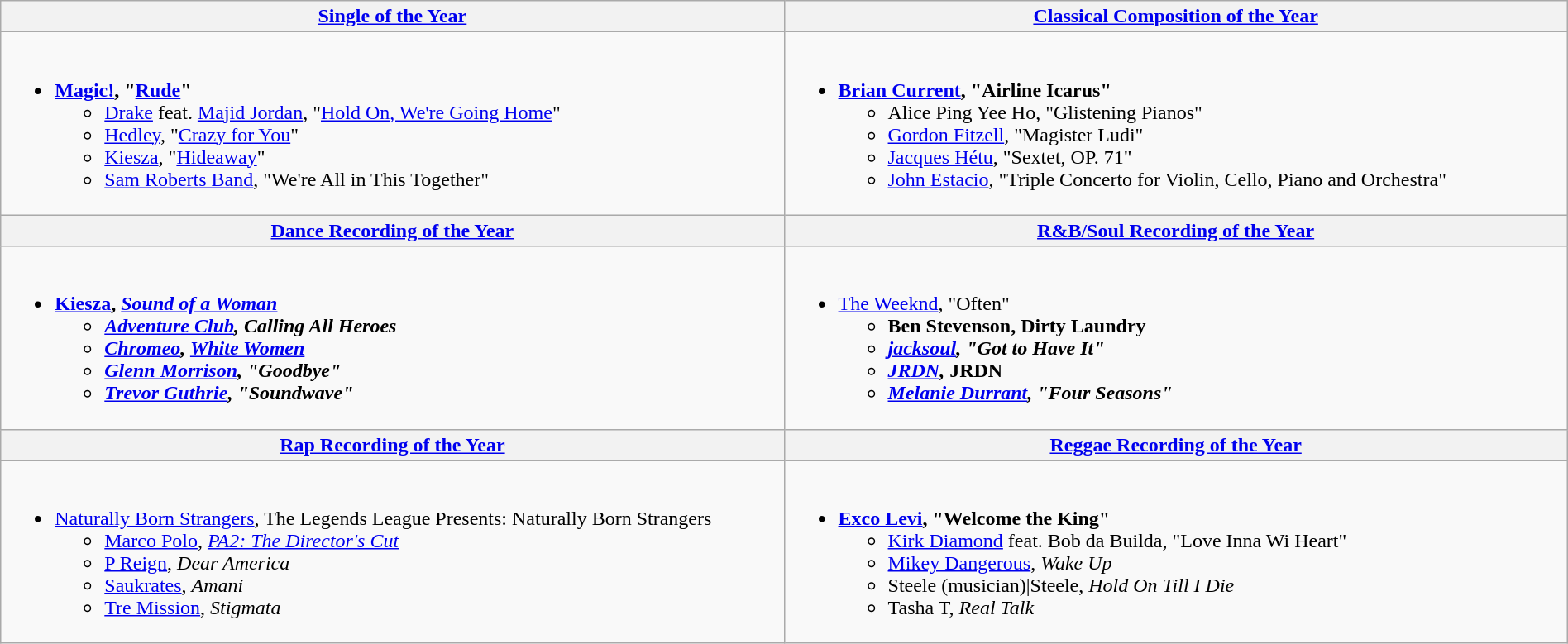<table class=wikitable style="width:100%">
<tr>
<th style="width:50%"><a href='#'>Single of the Year</a></th>
<th style="width:50%"><a href='#'>Classical Composition of the Year</a></th>
</tr>
<tr>
<td valign="top"><br><ul><li><strong><a href='#'>Magic!</a>, "<a href='#'>Rude</a>"</strong><ul><li><a href='#'>Drake</a> feat. <a href='#'>Majid Jordan</a>, "<a href='#'>Hold On, We're Going Home</a>"</li><li><a href='#'>Hedley</a>, "<a href='#'>Crazy for You</a>"</li><li><a href='#'>Kiesza</a>, "<a href='#'>Hideaway</a>"</li><li><a href='#'>Sam Roberts Band</a>, "We're All in This Together"</li></ul></li></ul></td>
<td valign="top"><br><ul><li><strong><a href='#'>Brian Current</a>, "Airline Icarus"</strong><ul><li>Alice Ping Yee Ho, "Glistening Pianos"</li><li><a href='#'>Gordon Fitzell</a>, "Magister Ludi"</li><li><a href='#'>Jacques Hétu</a>, "Sextet, OP. 71"</li><li><a href='#'>John Estacio</a>, "Triple Concerto for Violin, Cello, Piano and Orchestra"</li></ul></li></ul></td>
</tr>
<tr>
<th style="width:50%"><a href='#'>Dance Recording of the Year</a></th>
<th style="width:50%"><a href='#'>R&B/Soul Recording of the Year</a></th>
</tr>
<tr>
<td valign="top"><br><ul><li><strong><a href='#'>Kiesza</a>, <em><a href='#'>Sound of a Woman</a><strong><em><ul><li><a href='#'>Adventure Club</a>, </em>Calling All Heroes<em></li><li><a href='#'>Chromeo</a>, </em><a href='#'>White Women</a><em></li><li><a href='#'>Glenn Morrison</a>, "Goodbye"</li><li><a href='#'>Trevor Guthrie</a>, "Soundwave"</li></ul></li></ul></td>
<td valign="top"><br><ul><li></strong><a href='#'>The Weeknd</a>, "Often"<strong><ul><li>Ben Stevenson, </em>Dirty Laundry<em></li><li><a href='#'>jacksoul</a>, "Got to Have It"</li><li><a href='#'>JRDN</a>, </em>JRDN<em></li><li><a href='#'>Melanie Durrant</a>, "Four Seasons"</li></ul></li></ul></td>
</tr>
<tr>
<th style="width:50%"><a href='#'>Rap Recording of the Year</a></th>
<th style="width:50%"><a href='#'>Reggae Recording of the Year</a></th>
</tr>
<tr>
<td valign="top"><br><ul><li></strong><a href='#'>Naturally Born Strangers</a>, </em>The Legends League Presents: Naturally Born Strangers</em></strong><ul><li><a href='#'>Marco Polo</a>, <em><a href='#'>PA2: The Director's Cut</a></em></li><li><a href='#'>P Reign</a>, <em>Dear America</em></li><li><a href='#'>Saukrates</a>, <em>Amani</em></li><li><a href='#'>Tre Mission</a>, <em>Stigmata</em></li></ul></li></ul></td>
<td valign="top"><br><ul><li><strong><a href='#'>Exco Levi</a>, "Welcome the King"</strong><ul><li><a href='#'>Kirk Diamond</a> feat. Bob da Builda, "Love Inna Wi Heart"</li><li><a href='#'>Mikey Dangerous</a>, <em>Wake Up</em></li><li>Steele (musician)|Steele, <em>Hold On Till I Die</em></li><li>Tasha T, <em>Real Talk</em></li></ul></li></ul></td>
</tr>
</table>
